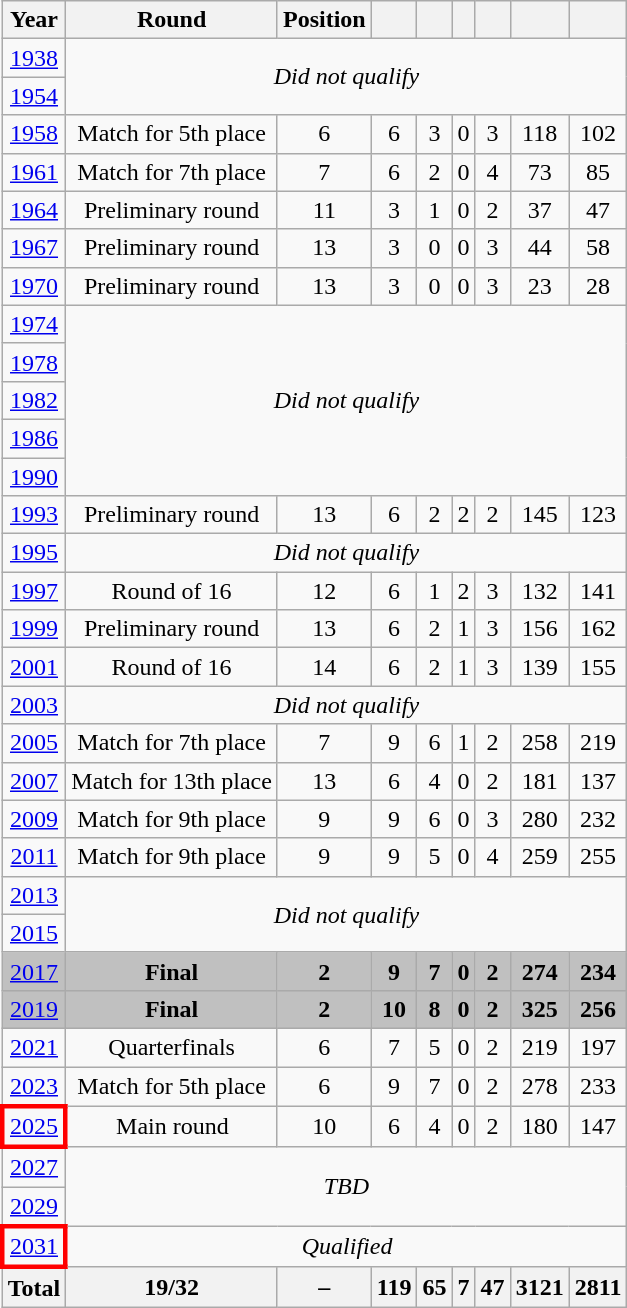<table class="wikitable sortable mw-datatable sticky-header sort-under" style="text-align: center;">
<tr>
<th>Year</th>
<th>Round</th>
<th>Position</th>
<th></th>
<th></th>
<th></th>
<th></th>
<th></th>
<th></th>
</tr>
<tr>
<td> <a href='#'>1938</a></td>
<td colspan="8" rowspan="2"><em>Did not qualify</em></td>
</tr>
<tr>
<td> <a href='#'>1954</a></td>
</tr>
<tr>
<td> <a href='#'>1958</a></td>
<td>Match for 5th place</td>
<td>6</td>
<td>6</td>
<td>3</td>
<td>0</td>
<td>3</td>
<td>118</td>
<td>102</td>
</tr>
<tr>
<td> <a href='#'>1961</a></td>
<td>Match for 7th place</td>
<td>7</td>
<td>6</td>
<td>2</td>
<td>0</td>
<td>4</td>
<td>73</td>
<td>85</td>
</tr>
<tr>
<td> <a href='#'>1964</a></td>
<td>Preliminary round</td>
<td>11</td>
<td>3</td>
<td>1</td>
<td>0</td>
<td>2</td>
<td>37</td>
<td>47</td>
</tr>
<tr>
<td> <a href='#'>1967</a></td>
<td>Preliminary round</td>
<td>13</td>
<td>3</td>
<td>0</td>
<td>0</td>
<td>3</td>
<td>44</td>
<td>58</td>
</tr>
<tr>
<td> <a href='#'>1970</a></td>
<td>Preliminary round</td>
<td>13</td>
<td>3</td>
<td>0</td>
<td>0</td>
<td>3</td>
<td>23</td>
<td>28</td>
</tr>
<tr>
<td> <a href='#'>1974</a></td>
<td colspan="8" rowspan="5"><em>Did not qualify</em></td>
</tr>
<tr>
<td> <a href='#'>1978</a></td>
</tr>
<tr>
<td> <a href='#'>1982</a></td>
</tr>
<tr>
<td> <a href='#'>1986</a></td>
</tr>
<tr>
<td> <a href='#'>1990</a></td>
</tr>
<tr>
<td> <a href='#'>1993</a></td>
<td>Preliminary round</td>
<td>13</td>
<td>6</td>
<td>2</td>
<td>2</td>
<td>2</td>
<td>145</td>
<td>123</td>
</tr>
<tr>
<td> <a href='#'>1995</a></td>
<td colspan="8"><em>Did not qualify</em></td>
</tr>
<tr>
<td> <a href='#'>1997</a></td>
<td>Round of 16</td>
<td>12</td>
<td>6</td>
<td>1</td>
<td>2</td>
<td>3</td>
<td>132</td>
<td>141</td>
</tr>
<tr>
<td> <a href='#'>1999</a></td>
<td>Preliminary round</td>
<td>13</td>
<td>6</td>
<td>2</td>
<td>1</td>
<td>3</td>
<td>156</td>
<td>162</td>
</tr>
<tr>
<td> <a href='#'>2001</a></td>
<td>Round of 16</td>
<td>14</td>
<td>6</td>
<td>2</td>
<td>1</td>
<td>3</td>
<td>139</td>
<td>155</td>
</tr>
<tr>
<td> <a href='#'>2003</a></td>
<td colspan="8"><em>Did not qualify</em></td>
</tr>
<tr>
<td> <a href='#'>2005</a></td>
<td>Match for 7th place</td>
<td>7</td>
<td>9</td>
<td>6</td>
<td>1</td>
<td>2</td>
<td>258</td>
<td>219</td>
</tr>
<tr>
<td> <a href='#'>2007</a></td>
<td>Match for 13th place</td>
<td>13</td>
<td>6</td>
<td>4</td>
<td>0</td>
<td>2</td>
<td>181</td>
<td>137</td>
</tr>
<tr>
<td> <a href='#'>2009</a></td>
<td>Match for 9th place</td>
<td>9</td>
<td>9</td>
<td>6</td>
<td>0</td>
<td>3</td>
<td>280</td>
<td>232</td>
</tr>
<tr>
<td> <a href='#'>2011</a></td>
<td>Match for 9th place</td>
<td>9</td>
<td>9</td>
<td>5</td>
<td>0</td>
<td>4</td>
<td>259</td>
<td>255</td>
</tr>
<tr>
<td> <a href='#'>2013</a></td>
<td colspan="8" rowspan="2"><em>Did not qualify</em></td>
</tr>
<tr>
<td> <a href='#'>2015</a></td>
</tr>
<tr style="background:silver;">
<td> <a href='#'>2017</a></td>
<td><strong>Final</strong></td>
<td><strong>2</strong></td>
<td><strong>9</strong></td>
<td><strong>7</strong></td>
<td><strong>0</strong></td>
<td><strong>2</strong></td>
<td><strong>274</strong></td>
<td><strong>234</strong></td>
</tr>
<tr style="background:silver;">
<td> <a href='#'>2019</a></td>
<td><strong>Final</strong></td>
<td><strong>2</strong></td>
<td><strong>10</strong></td>
<td><strong>8</strong></td>
<td><strong>0</strong></td>
<td><strong>2</strong></td>
<td><strong>325</strong></td>
<td><strong>256</strong></td>
</tr>
<tr>
<td> <a href='#'>2021</a></td>
<td>Quarterfinals</td>
<td>6</td>
<td>7</td>
<td>5</td>
<td>0</td>
<td>2</td>
<td>219</td>
<td>197</td>
</tr>
<tr>
<td> <a href='#'>2023</a></td>
<td>Match for 5th place</td>
<td>6</td>
<td>9</td>
<td>7</td>
<td>0</td>
<td>2</td>
<td>278</td>
<td>233</td>
</tr>
<tr>
<td style="border: 3px solid red"> <a href='#'>2025</a></td>
<td>Main round</td>
<td>10</td>
<td>6</td>
<td>4</td>
<td>0</td>
<td>2</td>
<td>180</td>
<td>147</td>
</tr>
<tr>
<td> <a href='#'>2027</a></td>
<td colspan=8 rowspan=2><em>TBD</em></td>
</tr>
<tr>
<td> <a href='#'>2029</a></td>
</tr>
<tr>
<td style="border: 3px solid red"> <a href='#'>2031</a></td>
<td colspan=8><em>Qualified</em></td>
</tr>
<tr>
<th>Total</th>
<th>19/32</th>
<th>–</th>
<th>119</th>
<th>65</th>
<th>7</th>
<th>47</th>
<th>3121</th>
<th>2811</th>
</tr>
</table>
